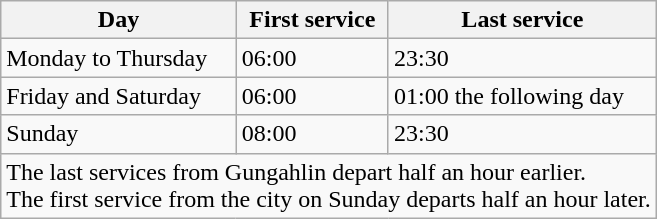<table class="wikitable">
<tr>
<th>Day</th>
<th>First service</th>
<th>Last service</th>
</tr>
<tr>
<td>Monday to Thursday</td>
<td>06:00</td>
<td>23:30</td>
</tr>
<tr>
<td>Friday and Saturday</td>
<td>06:00</td>
<td>01:00 the following day</td>
</tr>
<tr>
<td>Sunday</td>
<td>08:00</td>
<td>23:30</td>
</tr>
<tr>
<td colspan="3">The last services from Gungahlin depart half an hour earlier.<br>The first service from the city on Sunday departs half an hour later.</td>
</tr>
</table>
